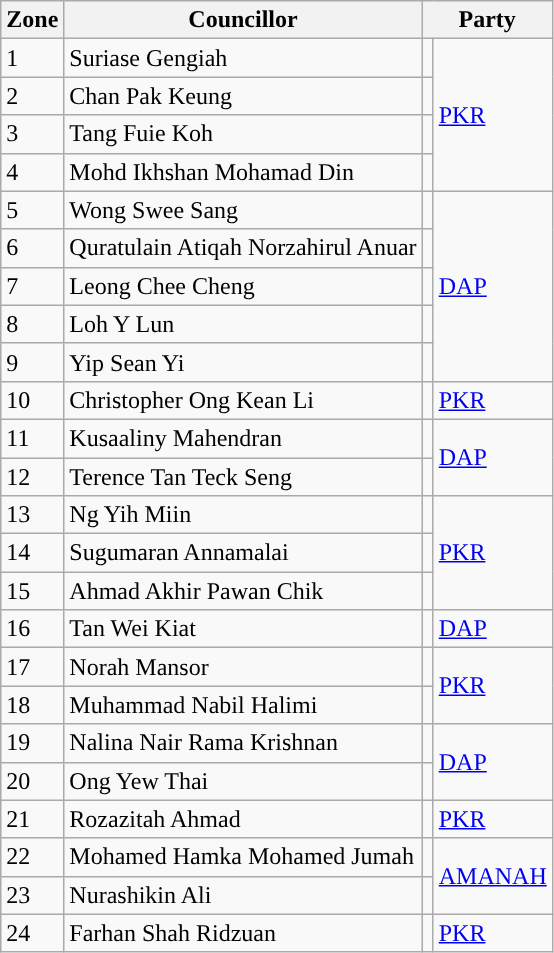<table class="wikitable">
<tr>
<th>Zone</th>
<th>Councillor</th>
<th colspan="2">Party</th>
</tr>
<tr>
<td>1</td>
<td>Suriase Gengiah</td>
<td></td>
<td rowspan="4"><a href='#'>PKR</a></td>
</tr>
<tr>
<td>2</td>
<td>Chan Pak Keung</td>
<td></td>
</tr>
<tr>
<td>3</td>
<td>Tang Fuie Koh</td>
<td></td>
</tr>
<tr>
<td>4</td>
<td>Mohd Ikhshan Mohamad Din</td>
<td></td>
</tr>
<tr>
<td>5</td>
<td>Wong Swee Sang</td>
<td></td>
<td rowspan="5"><a href='#'>DAP</a></td>
</tr>
<tr>
<td>6</td>
<td>Quratulain Atiqah Norzahirul Anuar</td>
<td></td>
</tr>
<tr>
<td>7</td>
<td>Leong Chee Cheng</td>
<td></td>
</tr>
<tr>
<td>8</td>
<td>Loh Y Lun</td>
<td></td>
</tr>
<tr>
<td>9</td>
<td>Yip Sean Yi</td>
<td></td>
</tr>
<tr>
<td>10</td>
<td>Christopher Ong Kean Li</td>
<td></td>
<td><a href='#'>PKR</a></td>
</tr>
<tr>
<td>11</td>
<td>Kusaaliny Mahendran</td>
<td></td>
<td rowspan="2"><a href='#'>DAP</a></td>
</tr>
<tr>
<td>12</td>
<td>Terence Tan Teck Seng</td>
<td></td>
</tr>
<tr>
<td>13</td>
<td>Ng Yih Miin</td>
<td></td>
<td rowspan="3"><a href='#'>PKR</a></td>
</tr>
<tr>
<td>14</td>
<td>Sugumaran Annamalai</td>
<td></td>
</tr>
<tr>
<td>15</td>
<td>Ahmad Akhir Pawan Chik</td>
<td></td>
</tr>
<tr>
<td>16</td>
<td>Tan Wei Kiat</td>
<td></td>
<td><a href='#'>DAP</a></td>
</tr>
<tr>
<td>17</td>
<td>Norah Mansor</td>
<td></td>
<td rowspan="2"><a href='#'>PKR</a></td>
</tr>
<tr>
<td>18</td>
<td>Muhammad Nabil Halimi</td>
<td></td>
</tr>
<tr>
<td>19</td>
<td>Nalina Nair Rama Krishnan</td>
<td></td>
<td rowspan="2"><a href='#'>DAP</a></td>
</tr>
<tr>
<td>20</td>
<td>Ong Yew Thai</td>
<td></td>
</tr>
<tr>
<td>21</td>
<td>Rozazitah Ahmad</td>
<td></td>
<td><a href='#'>PKR</a></td>
</tr>
<tr>
<td>22</td>
<td>Mohamed Hamka Mohamed Jumah</td>
<td></td>
<td rowspan="2"><a href='#'>AMANAH</a></td>
</tr>
<tr>
<td>23</td>
<td>Nurashikin Ali</td>
<td></td>
</tr>
<tr>
<td>24</td>
<td>Farhan Shah Ridzuan</td>
<td></td>
<td><a href='#'>PKR</a></td>
</tr>
</table>
